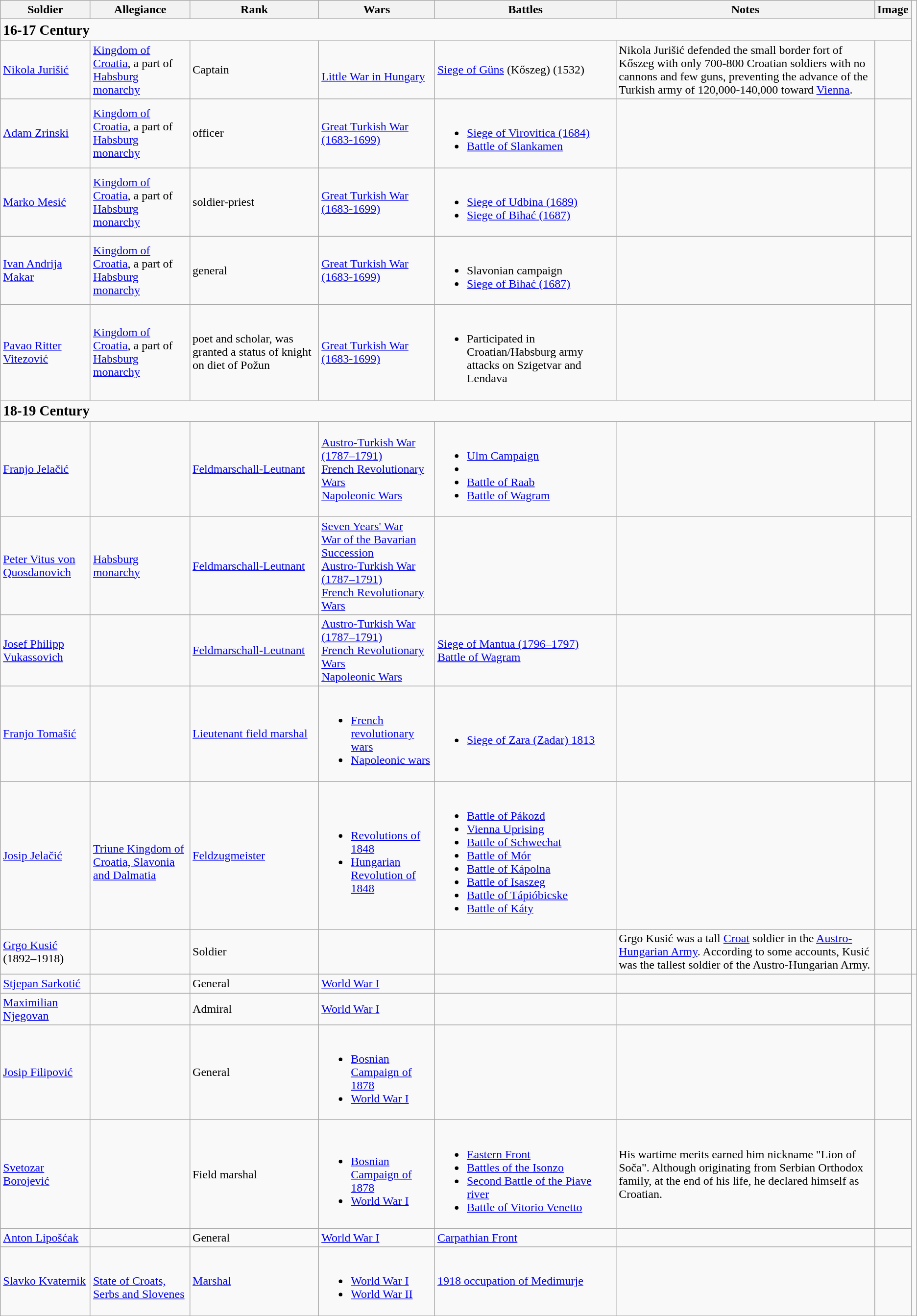<table class="wikitable sortable">
<tr>
<th>Soldier</th>
<th>Allegiance</th>
<th>Rank</th>
<th>Wars</th>
<th>Battles</th>
<th>Notes</th>
<th class="unsortable">Image</th>
</tr>
<tr>
<td colspan="7"><strong><big>16-17 Century</big></strong></td>
</tr>
<tr>
<td><a href='#'>Nikola Jurišić</a></td>
<td><a href='#'>Kingdom of Croatia</a>, a part of <a href='#'>Habsburg monarchy</a></td>
<td>Captain</td>
<td><br><a href='#'>Little War in Hungary</a></td>
<td><a href='#'>Siege of Güns</a> (Kőszeg) (1532)</td>
<td>Nikola Jurišić defended the small border fort of Kőszeg with only 700-800 Croatian soldiers with no cannons and few guns, preventing the advance of the Turkish army of 120,000-140,000 toward <a href='#'>Vienna</a>.</td>
<td></td>
</tr>
<tr>
<td><a href='#'>Adam Zrinski</a></td>
<td><a href='#'>Kingdom of Croatia</a>, a part of <a href='#'>Habsburg monarchy</a></td>
<td>officer</td>
<td><a href='#'>Great Turkish War (1683-1699)</a></td>
<td><br><ul><li><a href='#'>Siege of Virovitica (1684)</a></li><li><a href='#'>Battle of Slankamen</a></li></ul></td>
<td></td>
<td></td>
</tr>
<tr>
<td><a href='#'>Marko Mesić</a></td>
<td><a href='#'>Kingdom of Croatia</a>, a part of <a href='#'>Habsburg monarchy</a></td>
<td>soldier-priest</td>
<td><a href='#'>Great Turkish War (1683-1699)</a></td>
<td><br><ul><li><a href='#'>Siege of Udbina (1689)</a></li><li><a href='#'>Siege of Bihać (1687)</a></li></ul></td>
<td></td>
<td></td>
</tr>
<tr>
<td><a href='#'>Ivan Andrija Makar</a></td>
<td><a href='#'>Kingdom of Croatia</a>, a part of <a href='#'>Habsburg monarchy</a></td>
<td>general</td>
<td><a href='#'>Great Turkish War (1683-1699)</a></td>
<td><br><ul><li>Slavonian campaign</li><li><a href='#'>Siege of Bihać (1687)</a></li></ul></td>
<td></td>
<td></td>
</tr>
<tr>
<td><a href='#'>Pavao Ritter Vitezović</a></td>
<td><a href='#'>Kingdom of Croatia</a>, a part of <a href='#'>Habsburg monarchy</a></td>
<td>poet and scholar, was granted a status of knight on diet of Požun</td>
<td><a href='#'>Great Turkish War (1683-1699)</a></td>
<td><br><ul><li>Participated in Croatian/Habsburg army attacks on Szigetvar and Lendava</li></ul></td>
<td></td>
<td></td>
</tr>
<tr>
<td colspan="7"><strong><big>18-19 Century</big></strong></td>
</tr>
<tr>
<td><a href='#'>Franjo Jelačić</a></td>
<td></td>
<td><a href='#'>Feldmarschall-Leutnant</a></td>
<td><a href='#'>Austro-Turkish War (1787–1791)</a><br><a href='#'>French Revolutionary Wars</a><br><a href='#'>Napoleonic Wars</a></td>
<td><br><ul><li><a href='#'>Ulm Campaign</a></li><li></li><li><a href='#'>Battle of Raab</a></li><li><a href='#'>Battle of Wagram</a></li></ul></td>
<td></td>
<td></td>
</tr>
<tr>
<td><a href='#'>Peter Vitus von Quosdanovich</a></td>
<td><a href='#'>Habsburg monarchy</a></td>
<td><a href='#'>Feldmarschall-Leutnant</a></td>
<td><a href='#'>Seven Years' War</a><br><a href='#'>War of the Bavarian Succession</a><br><a href='#'>Austro-Turkish War (1787–1791)</a><br><a href='#'>French Revolutionary Wars</a></td>
<td></td>
<td></td>
<td></td>
</tr>
<tr>
<td><a href='#'>Josef Philipp Vukassovich</a></td>
<td></td>
<td><a href='#'>Feldmarschall-Leutnant</a></td>
<td><a href='#'>Austro-Turkish War (1787–1791)</a><br><a href='#'>French Revolutionary Wars</a><br><a href='#'>Napoleonic Wars</a></td>
<td><a href='#'>Siege of Mantua (1796–1797)</a><br><a href='#'>Battle of Wagram</a></td>
<td></td>
<td></td>
</tr>
<tr>
<td><a href='#'>Franjo Tomašić</a></td>
<td></td>
<td><a href='#'>Lieutenant field marshal</a></td>
<td><br><ul><li><a href='#'>French revolutionary wars</a></li><li><a href='#'>Napoleonic wars</a></li></ul></td>
<td><br><ul><li><a href='#'>Siege of Zara (Zadar) 1813</a></li></ul></td>
<td></td>
<td></td>
</tr>
<tr>
<td><a href='#'>Josip Jelačić</a></td>
<td><br><a href='#'>Triune Kingdom of Croatia, Slavonia and Dalmatia</a></td>
<td><a href='#'>Feldzugmeister</a></td>
<td><br><ul><li><a href='#'>Revolutions of 1848</a></li><li><a href='#'>Hungarian Revolution of 1848</a></li></ul></td>
<td><br><ul><li><a href='#'>Battle of Pákozd</a></li><li><a href='#'>Vienna Uprising</a></li><li><a href='#'>Battle of Schwechat</a></li><li><a href='#'>Battle of Mór</a></li><li><a href='#'>Battle of Kápolna</a></li><li><a href='#'>Battle of Isaszeg</a></li><li><a href='#'>Battle of Tápióbicske</a></li><li><a href='#'>Battle of Káty</a></li></ul></td>
<td></td>
<td></td>
</tr>
<tr>
<td><a href='#'>Grgo Kusić</a> (1892–1918)</td>
<td></td>
<td>Soldier</td>
<td></td>
<td></td>
<td>Grgo Kusić was a  tall <a href='#'>Croat</a> soldier in the <a href='#'>Austro-Hungarian Army</a>. According to some accounts, Kusić was the  tallest soldier of the Austro-Hungarian Army.</td>
<td></td>
<td></td>
</tr>
<tr>
<td><a href='#'>Stjepan Sarkotić</a></td>
<td></td>
<td>General</td>
<td><a href='#'>World War I</a></td>
<td></td>
<td></td>
<td></td>
</tr>
<tr>
<td><a href='#'>Maximilian Njegovan</a></td>
<td></td>
<td>Admiral</td>
<td><a href='#'>World War I</a></td>
<td></td>
<td></td>
<td></td>
</tr>
<tr>
<td><a href='#'>Josip Filipović</a></td>
<td></td>
<td>General</td>
<td><br><ul><li><a href='#'>Bosnian Campaign of 1878</a></li><li><a href='#'>World War I</a></li></ul></td>
<td></td>
<td></td>
<td></td>
</tr>
<tr>
<td><a href='#'>Svetozar Borojević</a></td>
<td></td>
<td>Field marshal</td>
<td><br><ul><li><a href='#'>Bosnian Campaign of 1878</a></li><li><a href='#'>World War I</a></li></ul></td>
<td><br><ul><li><a href='#'>Eastern Front</a></li><li><a href='#'>Battles of the Isonzo</a></li><li><a href='#'>Second Battle of the Piave river</a></li><li><a href='#'>Battle of Vitorio Venetto</a></li></ul></td>
<td>His wartime merits earned him nickname "Lion of Soča". Although originating from Serbian Orthodox family, at the end of his life, he declared himself as Croatian.</td>
<td></td>
</tr>
<tr>
<td><a href='#'>Anton Lipošćak</a></td>
<td></td>
<td>General</td>
<td><a href='#'>World War I</a></td>
<td><a href='#'>Carpathian Front</a></td>
<td></td>
<td></td>
</tr>
<tr>
<td><a href='#'>Slavko Kvaternik</a></td>
<td><br><a href='#'>State of Croats, Serbs and Slovenes</a><br></td>
<td><a href='#'>Marshal</a></td>
<td><br><ul><li><a href='#'>World War I</a></li><li><a href='#'>World War II</a></li></ul></td>
<td><a href='#'>1918 occupation of Međimurje</a></td>
<td></td>
<td></td>
</tr>
</table>
